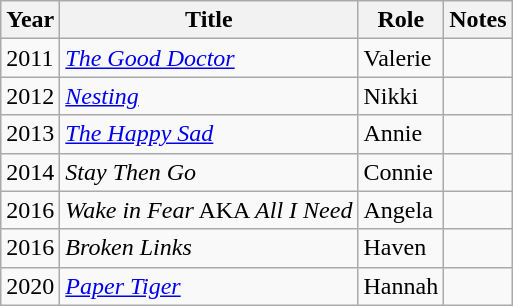<table class="wikitable sortable">
<tr>
<th>Year</th>
<th>Title</th>
<th>Role</th>
<th>Notes</th>
</tr>
<tr>
<td>2011</td>
<td><em><a href='#'>The Good Doctor</a></em></td>
<td>Valerie</td>
<td></td>
</tr>
<tr>
<td>2012</td>
<td><em><a href='#'>Nesting</a></em></td>
<td>Nikki</td>
<td></td>
</tr>
<tr>
<td>2013</td>
<td><em><a href='#'>The Happy Sad</a></em></td>
<td>Annie</td>
<td></td>
</tr>
<tr>
<td>2014</td>
<td><em>Stay Then Go</em></td>
<td>Connie</td>
<td></td>
</tr>
<tr>
<td>2016</td>
<td><em>Wake in Fear</em> AKA <em>All I Need</em></td>
<td>Angela</td>
</tr>
<tr>
<td>2016</td>
<td><em>Broken Links</em></td>
<td>Haven</td>
<td></td>
</tr>
<tr>
<td>2020</td>
<td><em><a href='#'>Paper Tiger</a></em></td>
<td>Hannah</td>
<td></td>
</tr>
</table>
